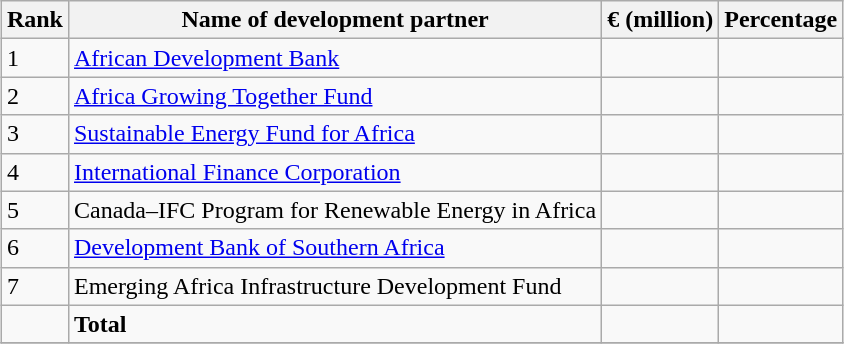<table class="wikitable sortable" style="margin: 0.5em auto">
<tr>
<th>Rank</th>
<th>Name of development partner</th>
<th>€ (million)</th>
<th>Percentage</th>
</tr>
<tr>
<td>1</td>
<td><a href='#'>African Development Bank</a></td>
<td></td>
<td></td>
</tr>
<tr>
<td>2</td>
<td><a href='#'>Africa Growing Together Fund</a></td>
<td></td>
<td></td>
</tr>
<tr>
<td>3</td>
<td><a href='#'>Sustainable Energy Fund for Africa</a></td>
<td></td>
<td></td>
</tr>
<tr>
<td>4</td>
<td><a href='#'>International Finance Corporation</a></td>
<td></td>
<td></td>
</tr>
<tr>
<td>5</td>
<td>Canada–IFC Program for Renewable Energy in Africa</td>
<td></td>
<td></td>
</tr>
<tr>
<td>6</td>
<td><a href='#'>Development Bank of Southern Africa</a></td>
<td></td>
<td></td>
</tr>
<tr>
<td>7</td>
<td>Emerging Africa Infrastructure Development Fund</td>
<td></td>
<td></td>
</tr>
<tr>
<td></td>
<td><strong>Total</strong></td>
<td><strong></strong></td>
<td><strong></strong></td>
</tr>
<tr>
</tr>
</table>
